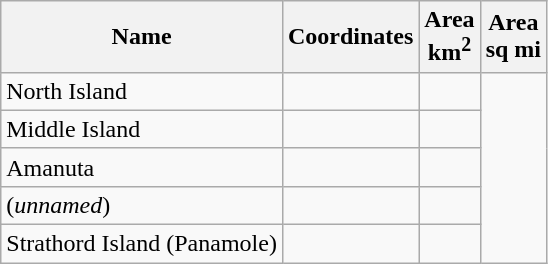<table class="wikitable sortable">
<tr>
<th>Name</th>
<th>Coordinates</th>
<th>Area<br>km<sup>2</sup></th>
<th>Area<br>sq mi</th>
</tr>
<tr>
<td>North Island</td>
<td align="left"></td>
<td></td>
</tr>
<tr>
<td>Middle Island</td>
<td align="left"></td>
<td></td>
</tr>
<tr>
<td>Amanuta</td>
<td align="left"></td>
<td></td>
</tr>
<tr>
<td>(<em>unnamed</em>)</td>
<td align="left"></td>
<td></td>
</tr>
<tr>
<td>Strathord Island (Panamole)</td>
<td align="left"></td>
<td></td>
</tr>
</table>
